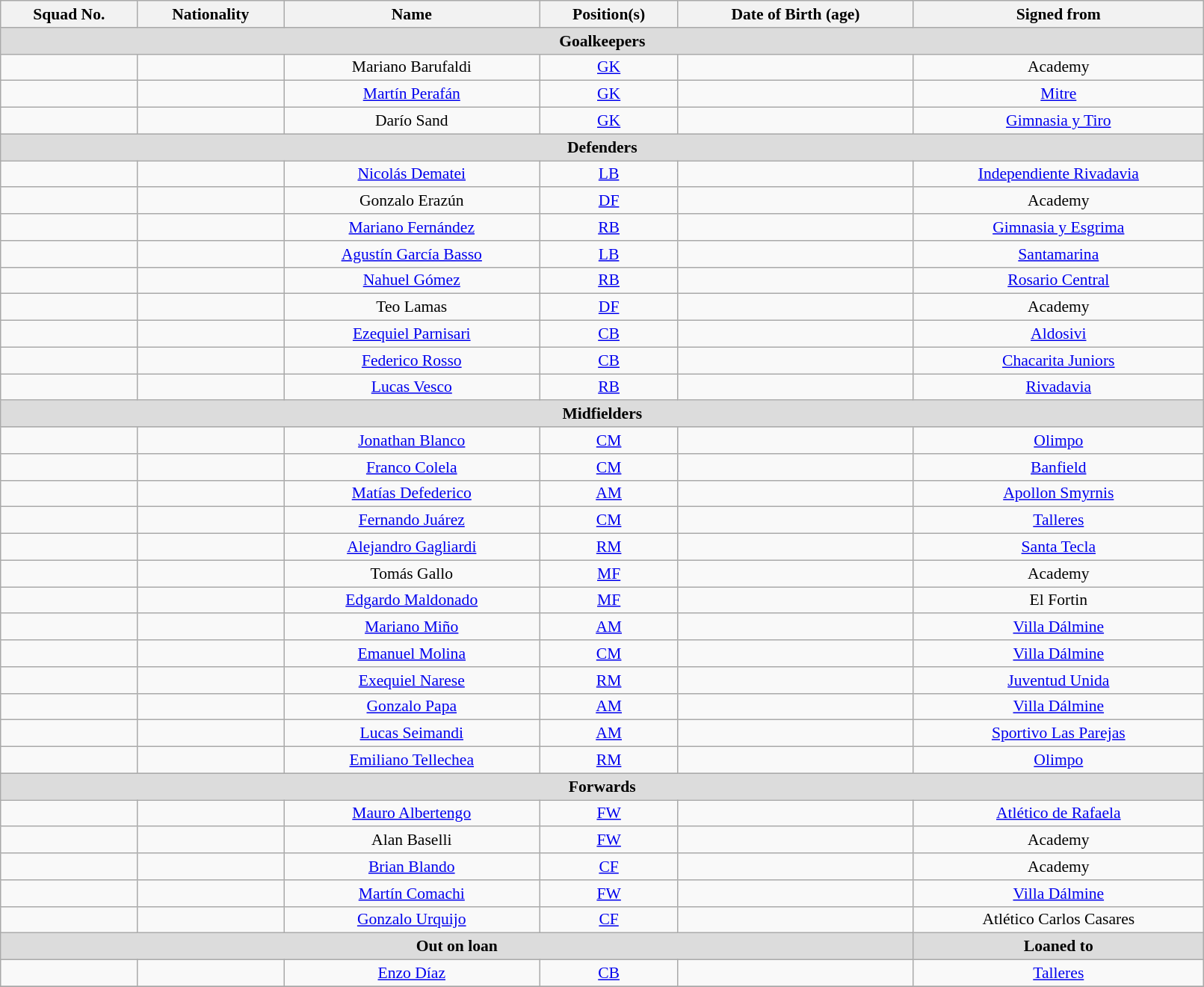<table class="wikitable sortable" style="text-align:center; font-size:90%; width:85%;">
<tr>
<th style="background:#; color:; text-align:center;">Squad No.</th>
<th style="background:#; color:; text-align:center;">Nationality</th>
<th style="background:#; color:; text-align:center;">Name</th>
<th style="background:#; color:; text-align:center;">Position(s)</th>
<th style="background:#; color:; text-align:center;">Date of Birth (age)</th>
<th style="background:#; color:; text-align:center;">Signed from</th>
</tr>
<tr>
<th colspan="6" style="background:#dcdcdc; text-align:center;">Goalkeepers</th>
</tr>
<tr>
<td></td>
<td></td>
<td>Mariano Barufaldi</td>
<td><a href='#'>GK</a></td>
<td></td>
<td>Academy</td>
</tr>
<tr>
<td></td>
<td></td>
<td><a href='#'>Martín Perafán</a></td>
<td><a href='#'>GK</a></td>
<td></td>
<td> <a href='#'>Mitre</a></td>
</tr>
<tr>
<td></td>
<td></td>
<td>Darío Sand</td>
<td><a href='#'>GK</a></td>
<td></td>
<td> <a href='#'>Gimnasia y Tiro</a></td>
</tr>
<tr>
<th colspan="7" style="background:#dcdcdc; text-align:center;">Defenders</th>
</tr>
<tr>
<td></td>
<td></td>
<td><a href='#'>Nicolás Dematei</a></td>
<td><a href='#'>LB</a></td>
<td></td>
<td> <a href='#'>Independiente Rivadavia</a></td>
</tr>
<tr>
<td></td>
<td></td>
<td>Gonzalo Erazún</td>
<td><a href='#'>DF</a></td>
<td></td>
<td>Academy</td>
</tr>
<tr>
<td></td>
<td></td>
<td><a href='#'>Mariano Fernández</a></td>
<td><a href='#'>RB</a></td>
<td></td>
<td> <a href='#'>Gimnasia y Esgrima</a></td>
</tr>
<tr>
<td></td>
<td></td>
<td><a href='#'>Agustín García Basso</a></td>
<td><a href='#'>LB</a></td>
<td></td>
<td> <a href='#'>Santamarina</a></td>
</tr>
<tr>
<td></td>
<td></td>
<td><a href='#'>Nahuel Gómez</a></td>
<td><a href='#'>RB</a></td>
<td></td>
<td> <a href='#'>Rosario Central</a></td>
</tr>
<tr>
<td></td>
<td></td>
<td>Teo Lamas</td>
<td><a href='#'>DF</a></td>
<td></td>
<td>Academy</td>
</tr>
<tr>
<td></td>
<td></td>
<td><a href='#'>Ezequiel Parnisari</a></td>
<td><a href='#'>CB</a></td>
<td></td>
<td> <a href='#'>Aldosivi</a></td>
</tr>
<tr>
<td></td>
<td></td>
<td><a href='#'>Federico Rosso</a></td>
<td><a href='#'>CB</a></td>
<td></td>
<td> <a href='#'>Chacarita Juniors</a></td>
</tr>
<tr>
<td></td>
<td></td>
<td><a href='#'>Lucas Vesco</a></td>
<td><a href='#'>RB</a></td>
<td></td>
<td> <a href='#'>Rivadavia</a></td>
</tr>
<tr>
<th colspan="7" style="background:#dcdcdc; text-align:center;">Midfielders</th>
</tr>
<tr>
<td></td>
<td></td>
<td><a href='#'>Jonathan Blanco</a></td>
<td><a href='#'>CM</a></td>
<td></td>
<td> <a href='#'>Olimpo</a></td>
</tr>
<tr>
<td></td>
<td></td>
<td><a href='#'>Franco Colela</a></td>
<td><a href='#'>CM</a></td>
<td></td>
<td> <a href='#'>Banfield</a></td>
</tr>
<tr>
<td></td>
<td></td>
<td><a href='#'>Matías Defederico</a></td>
<td><a href='#'>AM</a></td>
<td></td>
<td> <a href='#'>Apollon Smyrnis</a></td>
</tr>
<tr>
<td></td>
<td></td>
<td><a href='#'>Fernando Juárez</a></td>
<td><a href='#'>CM</a></td>
<td></td>
<td> <a href='#'>Talleres</a></td>
</tr>
<tr>
<td></td>
<td></td>
<td><a href='#'>Alejandro Gagliardi</a></td>
<td><a href='#'>RM</a></td>
<td></td>
<td> <a href='#'>Santa Tecla</a></td>
</tr>
<tr>
<td></td>
<td></td>
<td>Tomás Gallo</td>
<td><a href='#'>MF</a></td>
<td></td>
<td>Academy</td>
</tr>
<tr>
<td></td>
<td></td>
<td><a href='#'>Edgardo Maldonado</a></td>
<td><a href='#'>MF</a></td>
<td></td>
<td> El Fortin</td>
</tr>
<tr>
<td></td>
<td></td>
<td><a href='#'>Mariano Miño</a></td>
<td><a href='#'>AM</a></td>
<td></td>
<td> <a href='#'>Villa Dálmine</a></td>
</tr>
<tr>
<td></td>
<td></td>
<td><a href='#'>Emanuel Molina</a></td>
<td><a href='#'>CM</a></td>
<td></td>
<td> <a href='#'>Villa Dálmine</a></td>
</tr>
<tr>
<td></td>
<td></td>
<td><a href='#'>Exequiel Narese</a></td>
<td><a href='#'>RM</a></td>
<td></td>
<td> <a href='#'>Juventud Unida</a></td>
</tr>
<tr>
<td></td>
<td></td>
<td><a href='#'>Gonzalo Papa</a></td>
<td><a href='#'>AM</a></td>
<td></td>
<td> <a href='#'>Villa Dálmine</a></td>
</tr>
<tr>
<td></td>
<td></td>
<td><a href='#'>Lucas Seimandi</a></td>
<td><a href='#'>AM</a></td>
<td></td>
<td> <a href='#'>Sportivo Las Parejas</a></td>
</tr>
<tr>
<td></td>
<td></td>
<td><a href='#'>Emiliano Tellechea</a></td>
<td><a href='#'>RM</a></td>
<td></td>
<td> <a href='#'>Olimpo</a></td>
</tr>
<tr>
<th colspan="7" style="background:#dcdcdc; text-align:center;">Forwards</th>
</tr>
<tr>
<td></td>
<td></td>
<td><a href='#'>Mauro Albertengo</a></td>
<td><a href='#'>FW</a></td>
<td></td>
<td> <a href='#'>Atlético de Rafaela</a></td>
</tr>
<tr>
<td></td>
<td></td>
<td>Alan Baselli</td>
<td><a href='#'>FW</a></td>
<td></td>
<td>Academy</td>
</tr>
<tr>
<td></td>
<td></td>
<td><a href='#'>Brian Blando</a></td>
<td><a href='#'>CF</a></td>
<td></td>
<td>Academy</td>
</tr>
<tr>
<td></td>
<td></td>
<td><a href='#'>Martín Comachi</a></td>
<td><a href='#'>FW</a></td>
<td></td>
<td> <a href='#'>Villa Dálmine</a></td>
</tr>
<tr>
<td></td>
<td></td>
<td><a href='#'>Gonzalo Urquijo</a></td>
<td><a href='#'>CF</a></td>
<td></td>
<td> Atlético Carlos Casares</td>
</tr>
<tr>
<th colspan="5" style="background:#dcdcdc; text-align:center;">Out on loan</th>
<th colspan="1" style="background:#dcdcdc; text-align:center;">Loaned to</th>
</tr>
<tr>
<td></td>
<td></td>
<td><a href='#'>Enzo Díaz</a></td>
<td><a href='#'>CB</a></td>
<td></td>
<td> <a href='#'>Talleres</a></td>
</tr>
<tr>
</tr>
</table>
